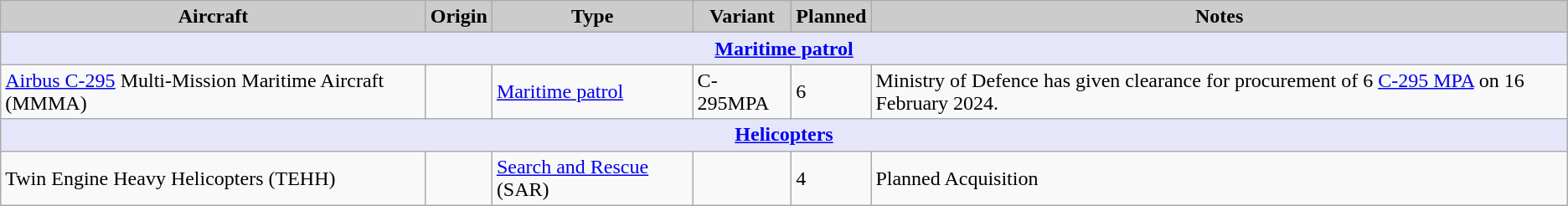<table class="wikitable sortable">
<tr>
<th style="text-align:center; background:#ccc;">Aircraft</th>
<th style="text-align:center; background:#ccc;">Origin</th>
<th style="text-align:center; background:#ccc;">Type</th>
<th style="text-align:center; background:#ccc;">Variant</th>
<th style="text-align:center; background:#ccc;">Planned</th>
<th style="text-align:center; background:#ccc;">Notes</th>
</tr>
<tr>
<th colspan="6" style="align: center; background: lavender;"><a href='#'>Maritime patrol</a></th>
</tr>
<tr>
<td><a href='#'>Airbus C-295</a> Multi-Mission Maritime Aircraft (MMMA)</td>
<td><br></td>
<td><a href='#'>Maritime patrol</a></td>
<td>C-295MPA</td>
<td>6</td>
<td>Ministry of Defence has given clearance for procurement of 6 <a href='#'>C-295 MPA</a> on 16 February 2024.</td>
</tr>
<tr>
<th colspan="6" style="align: center; background: lavender;"><a href='#'>Helicopters</a></th>
</tr>
<tr>
<td>Twin Engine Heavy Helicopters (TEHH)</td>
<td></td>
<td><a href='#'>Search and Rescue</a> (SAR)</td>
<td></td>
<td>4</td>
<td>Planned Acquisition</td>
</tr>
</table>
